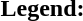<table class="toccolours" style="font-size:100%; white-space:nowrap;">
<tr>
<td><strong>Legend:</strong></td>
<td>      </td>
</tr>
<tr>
<td></td>
</tr>
<tr>
<td></td>
</tr>
</table>
